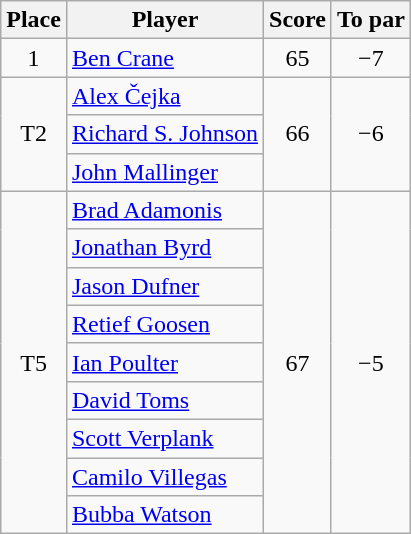<table class="wikitable">
<tr>
<th>Place</th>
<th>Player</th>
<th>Score</th>
<th>To par</th>
</tr>
<tr>
<td align="center">1</td>
<td> <a href='#'>Ben Crane</a></td>
<td align=center>65</td>
<td align=center>−7</td>
</tr>
<tr>
<td align="center" rowspan="3">T2</td>
<td> <a href='#'>Alex Čejka</a></td>
<td rowspan="3" align=center>66</td>
<td rowspan="3" align=center>−6</td>
</tr>
<tr>
<td> <a href='#'>Richard S. Johnson</a></td>
</tr>
<tr>
<td> <a href='#'>John Mallinger</a></td>
</tr>
<tr>
<td align="center" rowspan="9">T5</td>
<td> <a href='#'>Brad Adamonis</a></td>
<td rowspan="9" align=center>67</td>
<td rowspan="9" align=center>−5</td>
</tr>
<tr>
<td> <a href='#'>Jonathan Byrd</a></td>
</tr>
<tr>
<td> <a href='#'>Jason Dufner</a></td>
</tr>
<tr>
<td> <a href='#'>Retief Goosen</a></td>
</tr>
<tr>
<td> <a href='#'>Ian Poulter</a></td>
</tr>
<tr>
<td> <a href='#'>David Toms</a></td>
</tr>
<tr>
<td> <a href='#'>Scott Verplank</a></td>
</tr>
<tr>
<td> <a href='#'>Camilo Villegas</a></td>
</tr>
<tr>
<td> <a href='#'>Bubba Watson</a></td>
</tr>
</table>
